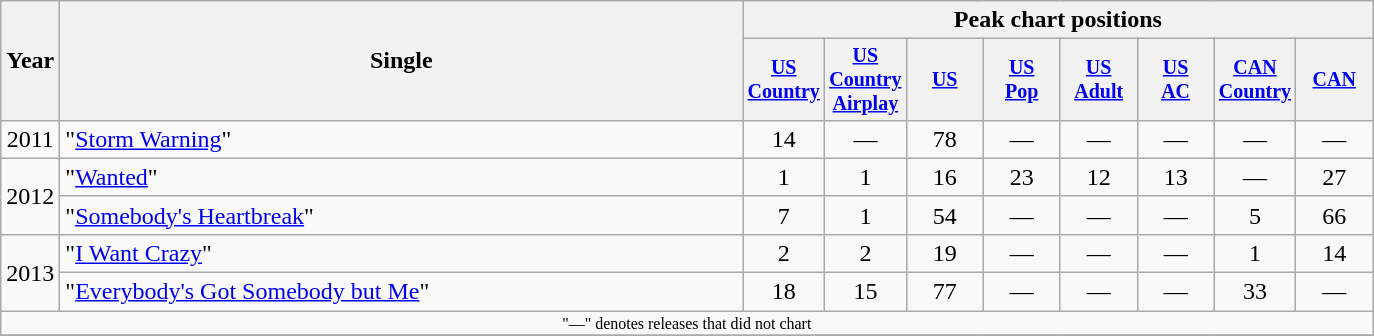<table class="wikitable" style="text-align:center;">
<tr>
<th rowspan="2">Year</th>
<th rowspan="2" style="width:28em;">Single</th>
<th colspan="8">Peak chart positions</th>
</tr>
<tr style="font-size:smaller;">
<th width="45"><a href='#'>US Country</a></th>
<th width="45"><a href='#'>US Country Airplay</a></th>
<th width="45"><a href='#'>US</a></th>
<th width="45"><a href='#'>US<br>Pop</a></th>
<th width="45"><a href='#'>US<br>Adult</a></th>
<th width="45"><a href='#'>US<br>AC</a></th>
<th width="45"><a href='#'>CAN Country</a><br></th>
<th width="45"><a href='#'>CAN</a><br></th>
</tr>
<tr>
<td>2011</td>
<td align="left">"<a href='#'>Storm Warning</a>"</td>
<td>14</td>
<td>—</td>
<td>78</td>
<td>—</td>
<td>—</td>
<td>—</td>
<td>—</td>
<td>—</td>
</tr>
<tr>
<td rowspan="2">2012</td>
<td align="left">"<a href='#'>Wanted</a>"</td>
<td>1</td>
<td>1</td>
<td>16</td>
<td>23</td>
<td>12</td>
<td>13</td>
<td>—</td>
<td>27</td>
</tr>
<tr>
<td align="left">"<a href='#'>Somebody's Heartbreak</a>"</td>
<td>7</td>
<td>1</td>
<td>54</td>
<td>—</td>
<td>—</td>
<td>—</td>
<td>5</td>
<td>66</td>
</tr>
<tr>
<td rowspan="2">2013</td>
<td align="left">"<a href='#'>I Want Crazy</a>"</td>
<td>2</td>
<td>2</td>
<td>19</td>
<td>—</td>
<td>—</td>
<td>—</td>
<td>1</td>
<td>14</td>
</tr>
<tr>
<td align="left">"<a href='#'>Everybody's Got Somebody but Me</a>" </td>
<td>18</td>
<td>15</td>
<td>77</td>
<td>—</td>
<td>—</td>
<td>—</td>
<td>33</td>
<td>—</td>
</tr>
<tr>
<td colspan="10" style="font-size:8pt">"—" denotes releases that did not chart</td>
</tr>
<tr>
</tr>
</table>
